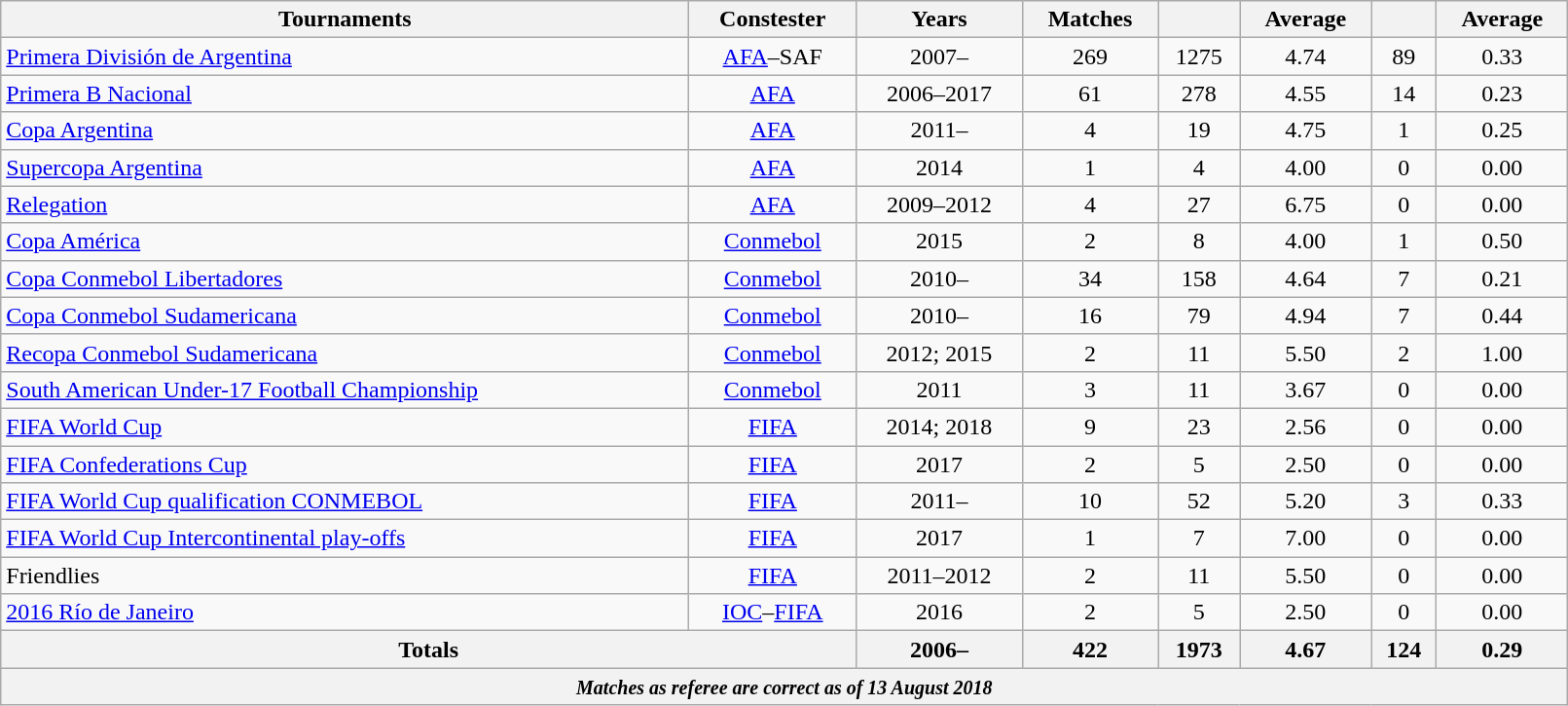<table class="wikitable sortable sortbottom" style="font-size:100%; text-align: center; width: 85%;">
<tr>
<th align=left>Tournaments</th>
<th>Constester</th>
<th>Years</th>
<th>Matches</th>
<th></th>
<th> Average</th>
<th></th>
<th> Average</th>
</tr>
<tr>
<td align=left> <a href='#'>Primera División de Argentina</a></td>
<td> <a href='#'>AFA</a>–SAF</td>
<td>2007–</td>
<td>269</td>
<td>1275</td>
<td>4.74</td>
<td>89</td>
<td>0.33</td>
</tr>
<tr>
<td align=left> <a href='#'>Primera B Nacional</a></td>
<td> <a href='#'>AFA</a></td>
<td>2006–2017</td>
<td>61</td>
<td>278</td>
<td>4.55</td>
<td>14</td>
<td>0.23</td>
</tr>
<tr>
<td align=left> <a href='#'>Copa Argentina</a></td>
<td> <a href='#'>AFA</a></td>
<td>2011–</td>
<td>4</td>
<td>19</td>
<td>4.75</td>
<td>1</td>
<td>0.25</td>
</tr>
<tr>
<td align=left> <a href='#'>Supercopa Argentina</a></td>
<td> <a href='#'>AFA</a></td>
<td>2014</td>
<td>1</td>
<td>4</td>
<td>4.00</td>
<td>0</td>
<td>0.00</td>
</tr>
<tr>
<td align=left> <a href='#'>Relegation</a></td>
<td> <a href='#'>AFA</a></td>
<td>2009–2012</td>
<td>4</td>
<td>27</td>
<td>6.75</td>
<td>0</td>
<td>0.00</td>
</tr>
<tr>
<td align=left> <a href='#'>Copa América</a></td>
<td> <a href='#'>Conmebol</a></td>
<td>2015</td>
<td>2</td>
<td>8</td>
<td>4.00</td>
<td>1</td>
<td>0.50</td>
</tr>
<tr>
<td align=left> <a href='#'>Copa Conmebol Libertadores</a></td>
<td> <a href='#'>Conmebol</a></td>
<td>2010–</td>
<td>34</td>
<td>158</td>
<td>4.64</td>
<td>7</td>
<td>0.21</td>
</tr>
<tr>
<td align=left> <a href='#'>Copa Conmebol Sudamericana</a></td>
<td> <a href='#'>Conmebol</a></td>
<td>2010–</td>
<td>16</td>
<td>79</td>
<td>4.94</td>
<td>7</td>
<td>0.44</td>
</tr>
<tr>
<td align=left> <a href='#'>Recopa Conmebol Sudamericana</a></td>
<td> <a href='#'>Conmebol</a></td>
<td>2012; 2015</td>
<td>2</td>
<td>11</td>
<td>5.50</td>
<td>2</td>
<td>1.00</td>
</tr>
<tr>
<td align=left> <a href='#'>South American Under-17 Football Championship</a></td>
<td> <a href='#'>Conmebol</a></td>
<td>2011</td>
<td>3</td>
<td>11</td>
<td>3.67</td>
<td>0</td>
<td>0.00</td>
</tr>
<tr>
<td align=left><a href='#'>FIFA World Cup</a></td>
<td><a href='#'>FIFA</a></td>
<td>2014; 2018</td>
<td>9</td>
<td>23</td>
<td>2.56</td>
<td>0</td>
<td>0.00</td>
</tr>
<tr>
<td align=left><a href='#'>FIFA Confederations Cup</a></td>
<td><a href='#'>FIFA</a></td>
<td>2017</td>
<td>2</td>
<td>5</td>
<td>2.50</td>
<td>0</td>
<td>0.00</td>
</tr>
<tr>
<td align=left><a href='#'>FIFA World Cup qualification CONMEBOL</a></td>
<td><a href='#'>FIFA</a></td>
<td>2011–</td>
<td>10</td>
<td>52</td>
<td>5.20</td>
<td>3</td>
<td>0.33</td>
</tr>
<tr>
<td align=left><a href='#'>FIFA World Cup Intercontinental play-offs</a></td>
<td><a href='#'>FIFA</a></td>
<td>2017</td>
<td>1</td>
<td>7</td>
<td>7.00</td>
<td>0</td>
<td>0.00</td>
</tr>
<tr>
<td align=left>Friendlies</td>
<td><a href='#'>FIFA</a></td>
<td>2011–2012</td>
<td>2</td>
<td>11</td>
<td>5.50</td>
<td>0</td>
<td>0.00</td>
</tr>
<tr>
<td align=left><a href='#'>2016 Río de Janeiro</a></td>
<td><a href='#'>IOC</a>–<a href='#'>FIFA</a></td>
<td>2016</td>
<td>2</td>
<td>5</td>
<td>2.50</td>
<td>0</td>
<td>0.00</td>
</tr>
<tr>
<th ! align=left colspan=2><strong>Totals</strong></th>
<th><strong>2006–</strong></th>
<th><strong>422</strong></th>
<th><strong>1973</strong></th>
<th><strong>4.67</strong></th>
<th><strong>124</strong></th>
<th><strong>0.29</strong></th>
</tr>
<tr>
<th ! align=left colspan=8><em><small>Matches as referee are correct as of 13 August 2018</small></th>
</tr>
</table>
